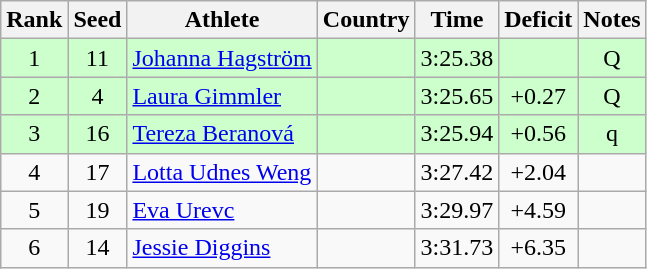<table class="wikitable sortable" style="text-align:center">
<tr>
<th>Rank</th>
<th>Seed</th>
<th>Athlete</th>
<th>Country</th>
<th>Time</th>
<th>Deficit</th>
<th>Notes</th>
</tr>
<tr bgcolor=ccffcc>
<td>1</td>
<td>11</td>
<td align=left><a href='#'>Johanna Hagström</a></td>
<td align=left></td>
<td>3:25.38</td>
<td></td>
<td>Q</td>
</tr>
<tr bgcolor=ccffcc>
<td>2</td>
<td>4</td>
<td align=left><a href='#'>Laura Gimmler</a></td>
<td align=left></td>
<td>3:25.65</td>
<td>+0.27</td>
<td>Q</td>
</tr>
<tr bgcolor=ccffcc>
<td>3</td>
<td>16</td>
<td align=left><a href='#'>Tereza Beranová</a></td>
<td align=left></td>
<td>3:25.94</td>
<td>+0.56</td>
<td>q</td>
</tr>
<tr>
<td>4</td>
<td>17</td>
<td align=left><a href='#'>Lotta Udnes Weng</a></td>
<td align=left></td>
<td>3:27.42</td>
<td>+2.04</td>
<td></td>
</tr>
<tr>
<td>5</td>
<td>19</td>
<td align=left><a href='#'>Eva Urevc</a></td>
<td align=left></td>
<td>3:29.97</td>
<td>+4.59</td>
<td></td>
</tr>
<tr>
<td>6</td>
<td>14</td>
<td align=left><a href='#'>Jessie Diggins</a></td>
<td align=left></td>
<td>3:31.73</td>
<td>+6.35</td>
<td></td>
</tr>
</table>
